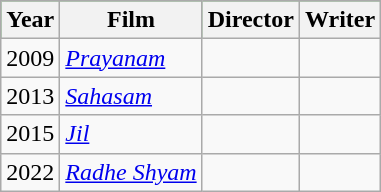<table class="wikitable sortable">
<tr style="background:green; text-align:center;">
<th>Year</th>
<th>Film</th>
<th>Director</th>
<th>Writer</th>
</tr>
<tr>
<td>2009</td>
<td><a href='#'><em>Prayanam</em></a></td>
<td></td>
<td></td>
</tr>
<tr>
<td>2013</td>
<td><em><a href='#'>Sahasam</a></em></td>
<td></td>
<td></td>
</tr>
<tr>
<td>2015</td>
<td><em><a href='#'>Jil</a></em></td>
<td></td>
<td></td>
</tr>
<tr>
<td>2022</td>
<td><em><a href='#'>Radhe Shyam</a></em></td>
<td></td>
<td></td>
</tr>
</table>
